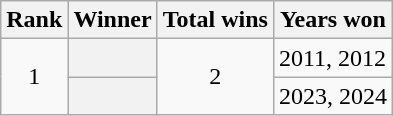<table class="wikitable plainrowheaders">
<tr>
<th scope="col">Rank</th>
<th scope="col">Winner</th>
<th scope="col">Total wins</th>
<th scope="col">Years won</th>
</tr>
<tr>
<td rowspan="2" style="text-align:center;">1</td>
<th scope="row"></th>
<td rowspan="2" style="text-align:center;">2</td>
<td>2011, 2012</td>
</tr>
<tr>
<th scope="row"></th>
<td>2023, 2024</td>
</tr>
</table>
